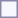<table style="border:1px solid #8888aa; background-color:#f7f8ff; padding:5px; font-size:95%; margin: 0px 12px 12px 0px;">
</table>
